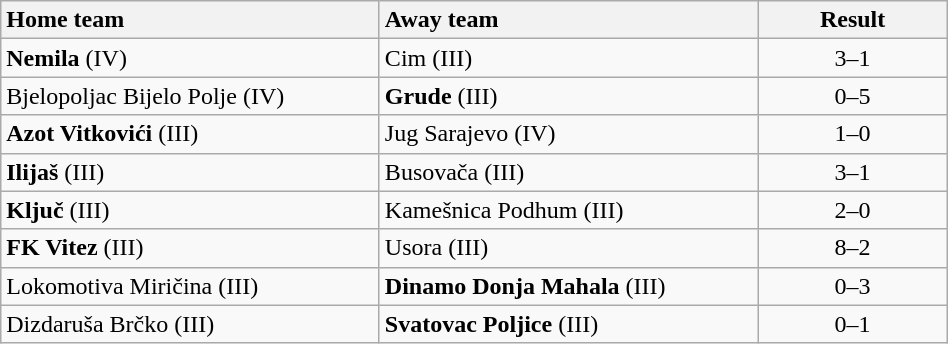<table class="wikitable" style="width:50%">
<tr>
<th style="width:40%; text-align:left">Home team</th>
<th style="width:40%; text-align:left">Away team</th>
<th>Result</th>
</tr>
<tr>
<td><strong>Nemila</strong> (IV)</td>
<td>Cim (III)</td>
<td style="text-align:center">3–1</td>
</tr>
<tr>
<td>Bjelopoljac Bijelo Polje (IV)</td>
<td><strong>Grude</strong> (III)</td>
<td style="text-align:center">0–5</td>
</tr>
<tr>
<td><strong>Azot Vitkovići</strong> (III)</td>
<td>Jug Sarajevo (IV)</td>
<td style="text-align:center">1–0</td>
</tr>
<tr>
<td><strong>Ilijaš</strong> (III)</td>
<td>Busovača (III)</td>
<td style="text-align:center">3–1</td>
</tr>
<tr>
<td><strong>Ključ</strong> (III)</td>
<td>Kamešnica Podhum (III)</td>
<td style="text-align:center">2–0</td>
</tr>
<tr>
<td><strong>FK Vitez</strong> (III)</td>
<td>Usora (III)</td>
<td style="text-align:center">8–2</td>
</tr>
<tr>
<td>Lokomotiva Miričina (III)</td>
<td><strong>Dinamo Donja Mahala</strong> (III)</td>
<td style="text-align:center">0–3</td>
</tr>
<tr>
<td>Dizdaruša Brčko (III)</td>
<td><strong>Svatovac Poljice</strong> (III)</td>
<td style="text-align:center">0–1</td>
</tr>
</table>
